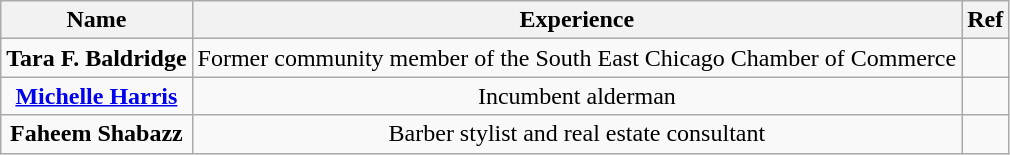<table class="wikitable" style="text-align:center">
<tr>
<th>Name</th>
<th>Experience</th>
<th>Ref</th>
</tr>
<tr>
<td><strong>Tara F. Baldridge</strong></td>
<td>Former community member of the South East Chicago Chamber of Commerce</td>
<td></td>
</tr>
<tr>
<td><strong><a href='#'>Michelle Harris</a></strong></td>
<td>Incumbent alderman</td>
<td></td>
</tr>
<tr>
<td><strong>Faheem Shabazz</strong></td>
<td>Barber stylist and real estate consultant</td>
<td></td>
</tr>
</table>
